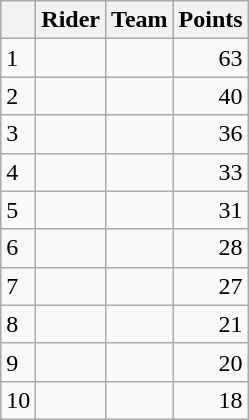<table class="wikitable">
<tr>
<th></th>
<th>Rider</th>
<th>Team</th>
<th>Points</th>
</tr>
<tr>
<td>1</td>
<td> </td>
<td></td>
<td align=right>63</td>
</tr>
<tr>
<td>2</td>
<td></td>
<td></td>
<td align=right>40</td>
</tr>
<tr>
<td>3</td>
<td></td>
<td></td>
<td align=right>36</td>
</tr>
<tr>
<td>4</td>
<td></td>
<td></td>
<td align=right>33</td>
</tr>
<tr>
<td>5</td>
<td>  </td>
<td></td>
<td align=right>31</td>
</tr>
<tr>
<td>6</td>
<td> </td>
<td></td>
<td align=right>28</td>
</tr>
<tr>
<td>7</td>
<td></td>
<td></td>
<td align=right>27</td>
</tr>
<tr>
<td>8</td>
<td></td>
<td></td>
<td align=right>21</td>
</tr>
<tr>
<td>9</td>
<td></td>
<td></td>
<td align=right>20</td>
</tr>
<tr>
<td>10</td>
<td></td>
<td></td>
<td align=right>18</td>
</tr>
</table>
